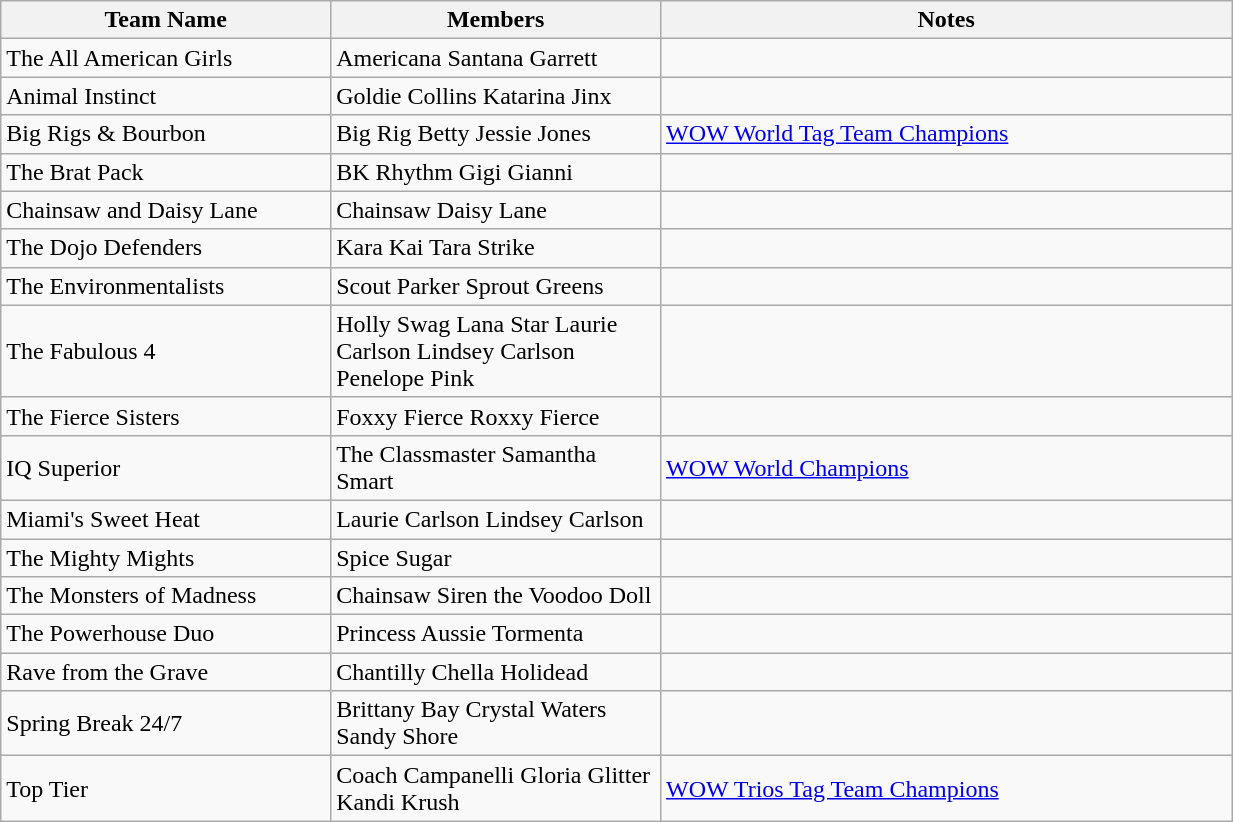<table class="wikitable sortable" style="width:65%;">
<tr>
<th width=26%>Team Name</th>
<th width=26%>Members</th>
<th width=45%>Notes</th>
</tr>
<tr>
<td>The All American Girls</td>
<td>Americana  Santana Garrett</td>
<td></td>
</tr>
<tr>
<td>Animal Instinct</td>
<td>Goldie Collins  Katarina Jinx</td>
<td></td>
</tr>
<tr>
<td>Big Rigs & Bourbon</td>
<td>Big Rig Betty  Jessie Jones</td>
<td><a href='#'>WOW World Tag Team Champions</a></td>
</tr>
<tr>
<td>The Brat Pack</td>
<td>BK Rhythm  Gigi Gianni</td>
<td></td>
</tr>
<tr>
<td>Chainsaw and Daisy Lane</td>
<td>Chainsaw  Daisy Lane</td>
<td></td>
</tr>
<tr>
<td>The Dojo Defenders</td>
<td>Kara Kai  Tara Strike</td>
<td></td>
</tr>
<tr>
<td>The Environmentalists</td>
<td>Scout Parker  Sprout Greens</td>
<td></td>
</tr>
<tr>
<td>The Fabulous 4</td>
<td>Holly Swag  Lana Star  Laurie Carlson  Lindsey Carlson  Penelope Pink</td>
<td></td>
</tr>
<tr>
<td>The Fierce Sisters</td>
<td>Foxxy Fierce  Roxxy Fierce</td>
<td></td>
</tr>
<tr>
<td>IQ Superior</td>
<td>The Classmaster  Samantha Smart</td>
<td><a href='#'>WOW World Champions</a></td>
</tr>
<tr>
<td>Miami's Sweet Heat</td>
<td>Laurie Carlson  Lindsey Carlson</td>
<td></td>
</tr>
<tr>
<td>The Mighty Mights</td>
<td>Spice  Sugar</td>
<td></td>
</tr>
<tr>
<td>The Monsters of Madness</td>
<td>Chainsaw  Siren the Voodoo Doll</td>
<td></td>
</tr>
<tr>
<td>The Powerhouse Duo</td>
<td>Princess Aussie  Tormenta</td>
<td></td>
</tr>
<tr>
<td>Rave from the Grave</td>
<td>Chantilly Chella  Holidead</td>
<td></td>
</tr>
<tr>
<td>Spring Break 24/7</td>
<td>Brittany Bay  Crystal Waters  Sandy Shore</td>
<td></td>
</tr>
<tr>
<td>Top Tier</td>
<td>Coach Campanelli  Gloria Glitter  Kandi Krush</td>
<td><a href='#'>WOW Trios Tag Team Champions</a></td>
</tr>
</table>
